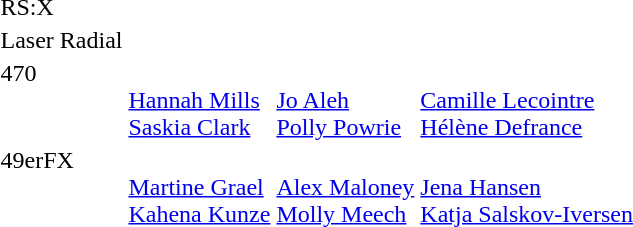<table>
<tr valign="top">
<td>RS:X<br></td>
<td style="vertical-align:top;"></td>
<td style="vertical-align:top;"></td>
<td style="vertical-align:top;"></td>
</tr>
<tr valign="top">
<td>Laser Radial<br></td>
<td style="vertical-align:top;"></td>
<td style="vertical-align:top;"></td>
<td style="vertical-align:top;"></td>
</tr>
<tr valign="top">
<td>470<br></td>
<td style="vertical-align:top;"><br><a href='#'>Hannah Mills</a><br><a href='#'>Saskia Clark</a></td>
<td style="vertical-align:top;"><br><a href='#'>Jo Aleh</a><br><a href='#'>Polly Powrie</a></td>
<td style="vertical-align:top;"><br><a href='#'>Camille Lecointre</a><br><a href='#'>Hélène Defrance</a></td>
</tr>
<tr valign="top">
<td>49erFX<br></td>
<td style="vertical-align:top;"><br><a href='#'>Martine Grael</a><br><a href='#'>Kahena Kunze</a></td>
<td style="vertical-align:top;"><br><a href='#'>Alex Maloney</a><br><a href='#'>Molly Meech</a></td>
<td style="vertical-align:top;"><br><a href='#'>Jena Hansen</a><br><a href='#'>Katja Salskov-Iversen</a></td>
</tr>
</table>
